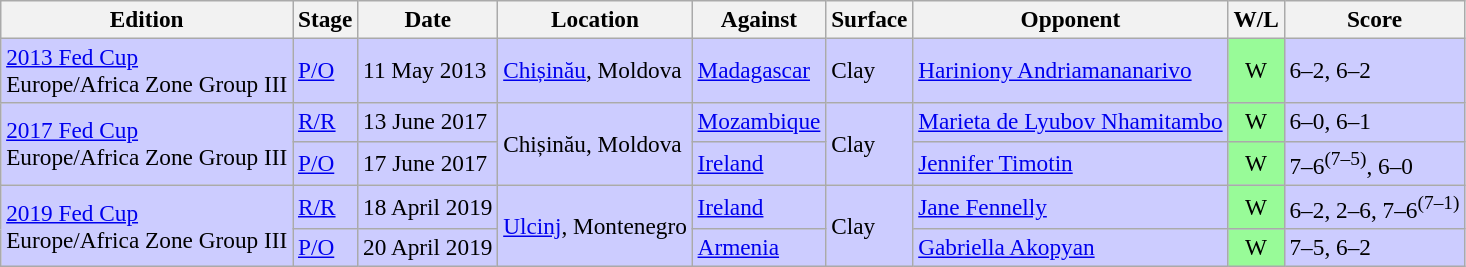<table class=wikitable style=font-size:97%>
<tr>
<th>Edition</th>
<th>Stage</th>
<th>Date</th>
<th>Location</th>
<th>Against</th>
<th>Surface</th>
<th>Opponent</th>
<th>W/L</th>
<th>Score</th>
</tr>
<tr style="background:#ccf;">
<td rowspan="1"><a href='#'>2013 Fed Cup</a> <br> Europe/Africa Zone Group III</td>
<td rowspan="1"><a href='#'>P/O</a></td>
<td>11 May 2013</td>
<td rowspan="1"><a href='#'>Chișinău</a>, Moldova</td>
<td> <a href='#'>Madagascar</a></td>
<td rowspan="1">Clay</td>
<td> <a href='#'>Hariniony Andriamananarivo</a></td>
<td style="text-align:center; background:#98fb98;">W</td>
<td>6–2, 6–2</td>
</tr>
<tr style="background:#ccf;">
<td rowspan="2"><a href='#'>2017 Fed Cup</a> <br> Europe/Africa Zone Group III</td>
<td rowspan="1"><a href='#'>R/R</a></td>
<td>13 June 2017</td>
<td rowspan="2">Chișinău, Moldova</td>
<td> <a href='#'>Mozambique</a></td>
<td rowspan="2">Clay</td>
<td> <a href='#'>Marieta de Lyubov Nhamitambo</a></td>
<td style="text-align:center; background:#98fb98;">W</td>
<td>6–0, 6–1</td>
</tr>
<tr style="background:#ccf;">
<td rowspan="1"><a href='#'>P/O</a></td>
<td>17 June 2017</td>
<td> <a href='#'>Ireland</a></td>
<td> <a href='#'>Jennifer Timotin</a></td>
<td style="text-align:center; background:#98fb98;">W</td>
<td>7–6<sup>(7–5)</sup>, 6–0</td>
</tr>
<tr style="background:#ccf;">
<td rowspan="2"><a href='#'>2019 Fed Cup</a> <br> Europe/Africa Zone Group III</td>
<td rowspan="1"><a href='#'>R/R</a></td>
<td>18 April 2019</td>
<td rowspan="2"><a href='#'>Ulcinj</a>, Montenegro</td>
<td> <a href='#'>Ireland</a></td>
<td rowspan="2">Clay</td>
<td> <a href='#'>Jane Fennelly</a></td>
<td style="text-align:center; background:#98fb98;">W</td>
<td>6–2, 2–6, 7–6<sup>(7–1)</sup></td>
</tr>
<tr style="background:#ccf;">
<td rowspan="1"><a href='#'>P/O</a></td>
<td>20 April 2019</td>
<td> <a href='#'>Armenia</a></td>
<td> <a href='#'>Gabriella Akopyan</a></td>
<td style="text-align:center; background:#98fb98;">W</td>
<td>7–5, 6–2</td>
</tr>
</table>
